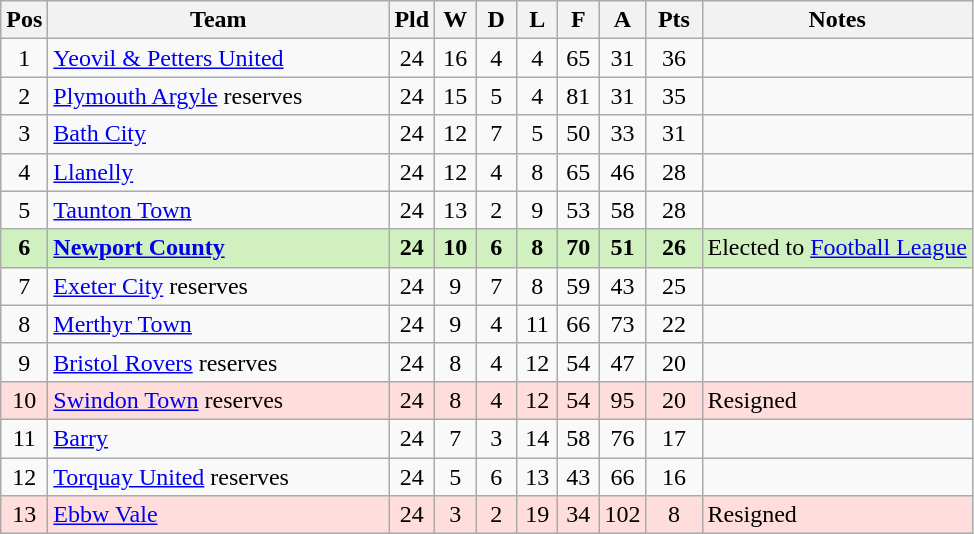<table class="wikitable" style="text-align: center;">
<tr>
<th width=20>Pos</th>
<th width=220>Team</th>
<th width=20>Pld</th>
<th width=20>W</th>
<th width=20>D</th>
<th width=20>L</th>
<th width=20>F</th>
<th width=20>A</th>
<th width=30>Pts</th>
<th>Notes</th>
</tr>
<tr>
<td>1</td>
<td align="left"><a href='#'>Yeovil & Petters United</a></td>
<td>24</td>
<td>16</td>
<td>4</td>
<td>4</td>
<td>65</td>
<td>31</td>
<td>36</td>
<td></td>
</tr>
<tr>
<td>2</td>
<td align="left"><a href='#'>Plymouth Argyle</a> reserves</td>
<td>24</td>
<td>15</td>
<td>5</td>
<td>4</td>
<td>81</td>
<td>31</td>
<td>35</td>
<td></td>
</tr>
<tr>
<td>3</td>
<td align="left"><a href='#'>Bath City</a></td>
<td>24</td>
<td>12</td>
<td>7</td>
<td>5</td>
<td>50</td>
<td>33</td>
<td>31</td>
<td></td>
</tr>
<tr>
<td>4</td>
<td align="left"><a href='#'>Llanelly</a></td>
<td>24</td>
<td>12</td>
<td>4</td>
<td>8</td>
<td>65</td>
<td>46</td>
<td>28</td>
<td></td>
</tr>
<tr>
<td>5</td>
<td align="left"><a href='#'>Taunton Town</a></td>
<td>24</td>
<td>13</td>
<td>2</td>
<td>9</td>
<td>53</td>
<td>58</td>
<td>28</td>
<td></td>
</tr>
<tr style="background:#D0F0C0;">
<td><strong>6</strong></td>
<td align="left"><strong><a href='#'>Newport County</a></strong></td>
<td><strong>24</strong></td>
<td><strong>10</strong></td>
<td><strong>6</strong></td>
<td><strong>8</strong></td>
<td><strong>70</strong></td>
<td><strong>51</strong></td>
<td><strong>26</strong></td>
<td>Elected to <a href='#'>Football League</a></td>
</tr>
<tr>
<td>7</td>
<td align="left"><a href='#'>Exeter City</a> reserves</td>
<td>24</td>
<td>9</td>
<td>7</td>
<td>8</td>
<td>59</td>
<td>43</td>
<td>25</td>
<td></td>
</tr>
<tr>
<td>8</td>
<td align="left"><a href='#'>Merthyr Town</a></td>
<td>24</td>
<td>9</td>
<td>4</td>
<td>11</td>
<td>66</td>
<td>73</td>
<td>22</td>
<td></td>
</tr>
<tr>
<td>9</td>
<td align="left"><a href='#'>Bristol Rovers</a> reserves</td>
<td>24</td>
<td>8</td>
<td>4</td>
<td>12</td>
<td>54</td>
<td>47</td>
<td>20</td>
<td></td>
</tr>
<tr style="background:#ffdddd;">
<td>10</td>
<td align="left"><a href='#'>Swindon Town</a> reserves</td>
<td>24</td>
<td>8</td>
<td>4</td>
<td>12</td>
<td>54</td>
<td>95</td>
<td>20</td>
<td align="left">Resigned</td>
</tr>
<tr>
<td>11</td>
<td align="left"><a href='#'>Barry</a></td>
<td>24</td>
<td>7</td>
<td>3</td>
<td>14</td>
<td>58</td>
<td>76</td>
<td>17</td>
<td></td>
</tr>
<tr>
<td>12</td>
<td align="left"><a href='#'>Torquay United</a> reserves</td>
<td>24</td>
<td>5</td>
<td>6</td>
<td>13</td>
<td>43</td>
<td>66</td>
<td>16</td>
<td></td>
</tr>
<tr style="background:#ffdddd;">
<td>13</td>
<td align="left"><a href='#'>Ebbw Vale</a></td>
<td>24</td>
<td>3</td>
<td>2</td>
<td>19</td>
<td>34</td>
<td>102</td>
<td>8</td>
<td align="left">Resigned</td>
</tr>
</table>
